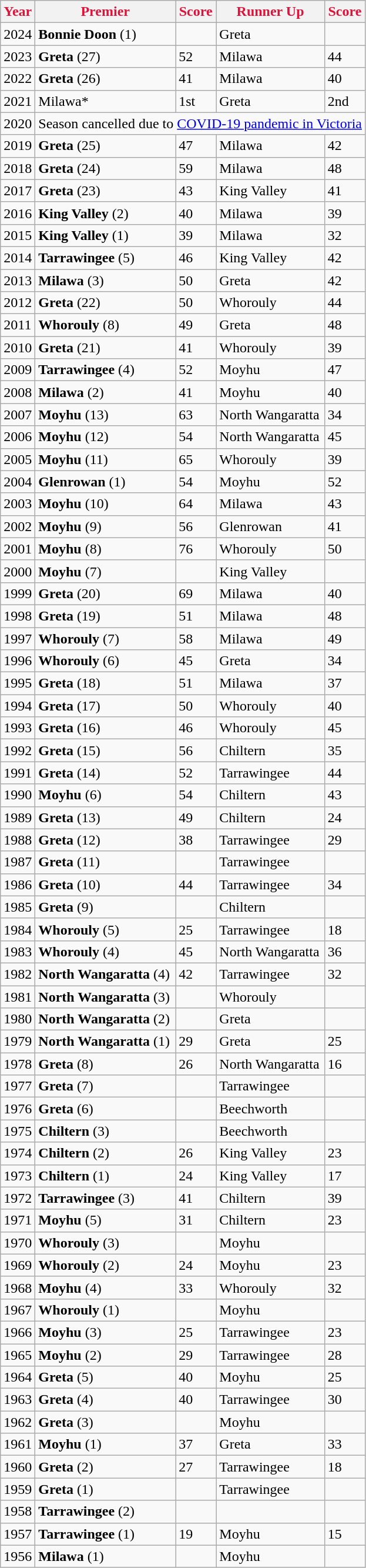<table class="wikitable">
<tr>
<th style="color:crimson">Year</th>
<th style="color:crimson">Premier</th>
<th style="color:crimson">Score</th>
<th style="color:crimson">Runner Up</th>
<th style="color:crimson">Score</th>
</tr>
<tr>
<td>2024</td>
<td><strong>Bonnie Doon</strong> (1)</td>
<td></td>
<td>Greta</td>
<td></td>
</tr>
<tr>
<td>2023</td>
<td><strong>Greta</strong> (27)</td>
<td>52</td>
<td>Milawa</td>
<td>44</td>
</tr>
<tr>
<td>2022</td>
<td><strong>Greta</strong> (26)</td>
<td>41</td>
<td>Milawa</td>
<td>40</td>
</tr>
<tr>
<td>2021</td>
<td>Milawa*</td>
<td>1st</td>
<td>Greta</td>
<td>2nd</td>
</tr>
<tr>
<td>2020</td>
<td colspan=4 align=center>Season cancelled due to <a href='#'>COVID-19 pandemic in Victoria</a></td>
</tr>
<tr>
<td>2019</td>
<td><strong>Greta</strong> (25)</td>
<td>47</td>
<td>Milawa</td>
<td>42</td>
</tr>
<tr>
<td>2018</td>
<td><strong>Greta</strong> (24)</td>
<td>59</td>
<td>Milawa</td>
<td>48</td>
</tr>
<tr>
<td>2017</td>
<td><strong>Greta</strong> (23)</td>
<td>43</td>
<td>King Valley</td>
<td>41</td>
</tr>
<tr>
<td>2016</td>
<td><strong>King Valley</strong> (2)</td>
<td>40</td>
<td>Milawa</td>
<td>39</td>
</tr>
<tr>
<td>2015</td>
<td><strong>King Valley</strong> (1)</td>
<td>39</td>
<td>Milawa</td>
<td>32</td>
</tr>
<tr>
<td>2014</td>
<td><strong>Tarrawingee</strong> (5)</td>
<td>46</td>
<td>King Valley</td>
<td>42</td>
</tr>
<tr>
<td>2013</td>
<td><strong>Milawa</strong> (3)</td>
<td>50</td>
<td>Greta</td>
<td>42</td>
</tr>
<tr>
<td>2012</td>
<td><strong>Greta</strong> (22)</td>
<td>50</td>
<td>Whorouly</td>
<td>44</td>
</tr>
<tr>
<td>2011</td>
<td><strong>Whorouly</strong> (8)</td>
<td>49</td>
<td>Greta</td>
<td>48</td>
</tr>
<tr>
<td>2010</td>
<td><strong>Greta</strong> (21)</td>
<td>41</td>
<td>Whorouly</td>
<td>39</td>
</tr>
<tr>
<td>2009</td>
<td><strong>Tarrawingee</strong> (4)</td>
<td>52</td>
<td>Moyhu</td>
<td>47</td>
</tr>
<tr>
<td>2008</td>
<td><strong>Milawa</strong> (2)</td>
<td>41</td>
<td>Moyhu</td>
<td>40</td>
</tr>
<tr>
<td>2007</td>
<td><strong>Moyhu</strong> (13)</td>
<td>63</td>
<td>North Wangaratta</td>
<td>34</td>
</tr>
<tr>
<td>2006</td>
<td><strong>Moyhu</strong> (12)</td>
<td>54</td>
<td>North Wangaratta</td>
<td>45</td>
</tr>
<tr>
<td>2005</td>
<td><strong>Moyhu</strong> (11)</td>
<td>65</td>
<td>Whorouly</td>
<td>39</td>
</tr>
<tr>
<td>2004</td>
<td><strong>Glenrowan</strong> (1)</td>
<td>54</td>
<td>Moyhu</td>
<td>52</td>
</tr>
<tr>
<td>2003</td>
<td><strong>Moyhu</strong> (10)</td>
<td>64</td>
<td>Milawa</td>
<td>43</td>
</tr>
<tr>
<td>2002</td>
<td><strong>Moyhu</strong> (9)</td>
<td>56</td>
<td>Glenrowan</td>
<td>41</td>
</tr>
<tr>
<td>2001</td>
<td><strong>Moyhu</strong> (8)</td>
<td>76</td>
<td>Whorouly</td>
<td>50</td>
</tr>
<tr>
<td>2000</td>
<td><strong>Moyhu</strong> (7)</td>
<td></td>
<td>King Valley</td>
<td></td>
</tr>
<tr>
<td>1999</td>
<td><strong>Greta</strong> (20)</td>
<td>69</td>
<td>Milawa</td>
<td>40</td>
</tr>
<tr>
<td>1998</td>
<td><strong>Greta</strong> (19)</td>
<td>51</td>
<td>Milawa</td>
<td>48</td>
</tr>
<tr>
<td>1997</td>
<td><strong>Whorouly</strong> (7)</td>
<td>58</td>
<td>Milawa</td>
<td>49</td>
</tr>
<tr>
<td>1996</td>
<td><strong>Whorouly</strong> (6)</td>
<td>45</td>
<td>Greta</td>
<td>34</td>
</tr>
<tr>
<td>1995</td>
<td><strong>Greta</strong> (18)</td>
<td>51</td>
<td>Milawa</td>
<td>37</td>
</tr>
<tr>
<td>1994</td>
<td><strong>Greta</strong> (17)</td>
<td>50</td>
<td>Whorouly</td>
<td>40</td>
</tr>
<tr>
<td>1993</td>
<td><strong>Greta</strong> (16)</td>
<td>46</td>
<td>Whorouly</td>
<td>45</td>
</tr>
<tr>
<td>1992</td>
<td><strong>Greta</strong> (15)</td>
<td>56</td>
<td>Chiltern</td>
<td>35</td>
</tr>
<tr>
<td>1991</td>
<td><strong>Greta</strong> (14)</td>
<td>52</td>
<td>Tarrawingee</td>
<td>44</td>
</tr>
<tr>
<td>1990</td>
<td><strong>Moyhu</strong> (6)</td>
<td>54</td>
<td>Chiltern</td>
<td>43</td>
</tr>
<tr>
<td>1989</td>
<td><strong>Greta</strong> (13)</td>
<td>49</td>
<td>Chiltern</td>
<td>24</td>
</tr>
<tr>
<td>1988</td>
<td><strong>Greta</strong> (12)</td>
<td>38</td>
<td>Tarrawingee</td>
<td>29</td>
</tr>
<tr>
<td>1987</td>
<td><strong>Greta</strong> (11)</td>
<td></td>
<td>Tarrawingee</td>
<td></td>
</tr>
<tr>
<td>1986</td>
<td><strong>Greta</strong> (10)</td>
<td>44</td>
<td>Tarrawingee</td>
<td>34</td>
</tr>
<tr>
<td>1985</td>
<td><strong>Greta</strong> (9)</td>
<td></td>
<td>Chiltern</td>
<td></td>
</tr>
<tr>
<td>1984</td>
<td><strong>Whorouly</strong> (5)</td>
<td>25</td>
<td>Tarrawingee</td>
<td>18</td>
</tr>
<tr>
<td>1983</td>
<td><strong>Whorouly</strong> (4)</td>
<td>45</td>
<td>North Wangaratta</td>
<td>36</td>
</tr>
<tr>
<td>1982</td>
<td><strong>North Wangaratta</strong> (4)</td>
<td>42</td>
<td>Tarrawingee</td>
<td>32</td>
</tr>
<tr>
<td>1981</td>
<td><strong>North Wangaratta</strong> (3)</td>
<td></td>
<td>Whorouly</td>
<td></td>
</tr>
<tr>
<td>1980</td>
<td><strong>North Wangaratta</strong> (2)</td>
<td></td>
<td>Greta</td>
<td></td>
</tr>
<tr>
<td>1979</td>
<td><strong>North Wangaratta</strong> (1)</td>
<td>29</td>
<td>Greta</td>
<td>25</td>
</tr>
<tr>
<td>1978</td>
<td><strong>Greta</strong> (8)</td>
<td>26</td>
<td>North Wangaratta</td>
<td>16</td>
</tr>
<tr>
<td>1977</td>
<td><strong>Greta</strong> (7)</td>
<td></td>
<td>Tarrawingee</td>
<td></td>
</tr>
<tr>
<td>1976</td>
<td><strong>Greta</strong> (6)</td>
<td></td>
<td>Beechworth</td>
<td></td>
</tr>
<tr>
<td>1975</td>
<td><strong>Chiltern</strong> (3)</td>
<td></td>
<td>Beechworth</td>
<td></td>
</tr>
<tr>
<td>1974</td>
<td><strong>Chiltern</strong> (2)</td>
<td>26</td>
<td>King Valley</td>
<td>23</td>
</tr>
<tr>
<td>1973</td>
<td><strong>Chiltern</strong> (1)</td>
<td>24</td>
<td>King Valley</td>
<td>17</td>
</tr>
<tr>
<td>1972</td>
<td><strong>Tarrawingee</strong> (3)</td>
<td>41</td>
<td>Chiltern</td>
<td>39</td>
</tr>
<tr>
<td>1971</td>
<td><strong>Moyhu</strong> (5)</td>
<td>31</td>
<td>Chiltern</td>
<td>23</td>
</tr>
<tr>
<td>1970</td>
<td><strong>Whorouly</strong> (3)</td>
<td></td>
<td>Moyhu</td>
<td></td>
</tr>
<tr>
<td>1969</td>
<td><strong>Whorouly</strong> (2)</td>
<td>24</td>
<td>Moyhu</td>
<td>23</td>
</tr>
<tr>
<td>1968</td>
<td><strong>Moyhu</strong> (4)</td>
<td>33</td>
<td>Whorouly</td>
<td>32</td>
</tr>
<tr>
<td>1967</td>
<td><strong>Whorouly</strong> (1)</td>
<td></td>
<td>Moyhu</td>
<td></td>
</tr>
<tr>
<td>1966</td>
<td><strong>Moyhu</strong> (3)</td>
<td>25</td>
<td>Tarrawingee</td>
<td>23</td>
</tr>
<tr>
<td>1965</td>
<td><strong>Moyhu</strong> (2)</td>
<td>29</td>
<td>Tarrawingee</td>
<td>28</td>
</tr>
<tr>
<td>1964</td>
<td><strong>Greta</strong> (5)</td>
<td>40</td>
<td>Moyhu</td>
<td>25</td>
</tr>
<tr>
<td>1963</td>
<td><strong>Greta</strong> (4)</td>
<td>40</td>
<td>Tarrawingee</td>
<td>30</td>
</tr>
<tr>
<td>1962</td>
<td><strong>Greta</strong> (3)</td>
<td></td>
<td>Moyhu</td>
</tr>
<tr>
<td>1961</td>
<td><strong>Moyhu</strong> (1)</td>
<td>37</td>
<td>Greta</td>
<td>33</td>
</tr>
<tr>
<td>1960</td>
<td><strong>Greta</strong> (2)</td>
<td>27</td>
<td>Tarrawingee</td>
<td>18</td>
</tr>
<tr>
<td>1959</td>
<td><strong>Greta</strong> (1)</td>
<td></td>
<td>Tarrawingee</td>
<td></td>
</tr>
<tr>
<td>1958</td>
<td><strong>Tarrawingee</strong> (2)</td>
<td></td>
<td></td>
<td></td>
</tr>
<tr>
<td>1957</td>
<td><strong>Tarrawingee</strong> (1)</td>
<td>19</td>
<td>Moyhu</td>
<td>15</td>
</tr>
<tr>
<td>1956</td>
<td><strong>Milawa</strong> (1)</td>
<td></td>
<td>Moyhu</td>
<td></td>
</tr>
</table>
